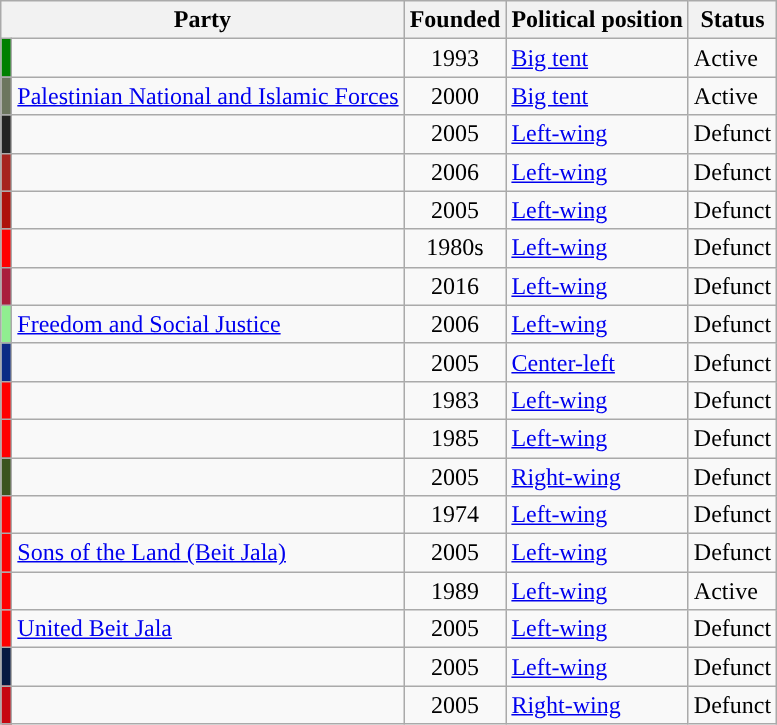<table class="wikitable sortable">
<tr>
<th colspan="2">Party</th>
<th>Founded</th>
<th>Political position</th>
<th>Status</th>
</tr>
<tr>
<td style="background-color:Green"></td>
<td></td>
<td align="center">1993</td>
<td><a href='#'>Big tent</a></td>
<td>Active</td>
</tr>
<tr>
<td style="background-color:#6C765F"></td>
<td><a href='#'>Palestinian National and Islamic Forces</a></td>
<td align="center">2000</td>
<td><a href='#'>Big tent</a></td>
<td>Active</td>
</tr>
<tr>
<td style="background-color:#232323"></td>
<td></td>
<td align="center">2005</td>
<td><a href='#'>Left-wing</a></td>
<td>Defunct</td>
</tr>
<tr>
<td style="background-color:#A6241F"></td>
<td></td>
<td align="center">2006</td>
<td><a href='#'>Left-wing</a></td>
<td>Defunct</td>
</tr>
<tr>
<td style="background-color:#AD120B"></td>
<td></td>
<td align="center">2005</td>
<td><a href='#'>Left-wing</a></td>
<td>Defunct</td>
</tr>
<tr>
<td style="background-color:Red"></td>
<td></td>
<td align="center">1980s</td>
<td><a href='#'>Left-wing</a></td>
<td>Defunct</td>
</tr>
<tr>
<td style="background-color:#A91E3D"></td>
<td></td>
<td align="center">2016</td>
<td><a href='#'>Left-wing</a></td>
<td>Defunct</td>
</tr>
<tr>
<td style="background-color:Lightgreen"></td>
<td><a href='#'>Freedom and Social Justice</a></td>
<td align="center">2006</td>
<td><a href='#'>Left-wing</a></td>
<td>Defunct</td>
</tr>
<tr>
<td style="background-color:#0C2B85"></td>
<td></td>
<td align="center">2005</td>
<td><a href='#'>Center-left</a></td>
<td>Defunct</td>
</tr>
<tr>
<td style="background-color:Red"></td>
<td></td>
<td align="center">1983</td>
<td><a href='#'>Left-wing</a></td>
<td>Defunct</td>
</tr>
<tr>
<td style="background-color:Red"></td>
<td></td>
<td align="center">1985</td>
<td><a href='#'>Left-wing</a></td>
<td>Defunct</td>
</tr>
<tr>
<td style="background-color:#3B541F"></td>
<td></td>
<td align="center">2005</td>
<td><a href='#'>Right-wing</a></td>
<td>Defunct</td>
</tr>
<tr>
<td style="background-color:Red"></td>
<td></td>
<td align="center">1974</td>
<td><a href='#'>Left-wing</a></td>
<td>Defunct</td>
</tr>
<tr>
<td style="background-color:Red"></td>
<td><a href='#'>Sons of the Land (Beit Jala)</a></td>
<td align="center">2005</td>
<td><a href='#'>Left-wing</a></td>
<td>Defunct</td>
</tr>
<tr>
<td style="background-color: Red"></td>
<td></td>
<td align="center">1989</td>
<td><a href='#'>Left-wing</a></td>
<td>Active</td>
</tr>
<tr>
<td style="background-color:Red"></td>
<td><a href='#'>United Beit Jala</a></td>
<td align="center">2005</td>
<td><a href='#'>Left-wing</a></td>
<td>Defunct</td>
</tr>
<tr>
<td style="background-color:#071941"></td>
<td></td>
<td align="center">2005</td>
<td><a href='#'>Left-wing</a></td>
<td>Defunct</td>
</tr>
<tr>
<td style="background-color:#C60711"></td>
<td></td>
<td align="center">2005</td>
<td><a href='#'>Right-wing</a></td>
<td>Defunct</td>
</tr>
</table>
